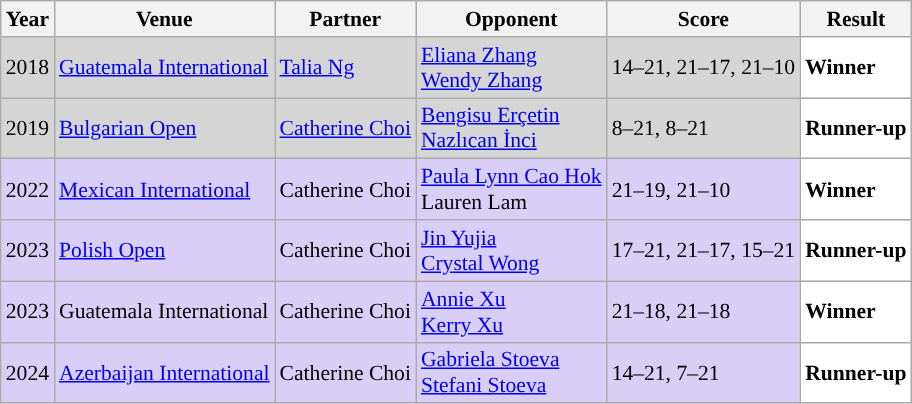<table class="sortable wikitable" style="font-size: 90%;">
<tr>
<th>Year</th>
<th>Venue</th>
<th>Partner</th>
<th>Opponent</th>
<th>Score</th>
<th>Result</th>
</tr>
<tr style="background:#D5D5D5">
<td align="center">2018</td>
<td align="left"><a href='#'>Guatemala International</a></td>
<td align="left"> <a href='#'>Talia Ng</a></td>
<td align="left"> <a href='#'>Eliana Zhang</a><br> <a href='#'>Wendy Zhang</a></td>
<td align="left">14–21, 21–17, 21–10</td>
<td style="text-align:left; background:white"> <strong>Winner</strong></td>
</tr>
<tr style="background:#D5D5D5">
<td align="center">2019</td>
<td align="left"><a href='#'>Bulgarian Open</a></td>
<td align="left"> <a href='#'>Catherine Choi</a></td>
<td align="left"> <a href='#'>Bengisu Erçetin</a><br> <a href='#'>Nazlıcan İnci</a></td>
<td align="left">8–21, 8–21</td>
<td style="text-align:left; background:white"> <strong>Runner-up</strong></td>
</tr>
<tr style="background:#D8CEF6">
<td align="center">2022</td>
<td align="left"><a href='#'>Mexican International</a></td>
<td align="left"> Catherine Choi</td>
<td align="left"> <a href='#'>Paula Lynn Cao Hok</a><br> Lauren Lam</td>
<td align="left">21–19, 21–10</td>
<td style="text-align:left; background:white"> <strong>Winner</strong></td>
</tr>
<tr style="background:#D8CEF6">
<td align="center">2023</td>
<td align="left"><a href='#'>Polish Open</a></td>
<td align="left"> Catherine Choi</td>
<td align="left"> <a href='#'>Jin Yujia</a><br> <a href='#'>Crystal Wong</a></td>
<td align="left">17–21, 21–17, 15–21</td>
<td style="text-align:left; background:white"> <strong>Runner-up</strong></td>
</tr>
<tr style="background:#D8CEF6">
<td align="center">2023</td>
<td align="left">Guatemala International</td>
<td align="left"> Catherine Choi</td>
<td align="left"> <a href='#'>Annie Xu</a><br> <a href='#'>Kerry Xu</a></td>
<td align="left">21–18, 21–18</td>
<td style="text-align:left; background:white"> <strong>Winner</strong></td>
</tr>
<tr style="background:#D8CEF6">
<td align="center">2024</td>
<td align="left"><a href='#'>Azerbaijan International</a></td>
<td align="left"> Catherine Choi</td>
<td align="left"> <a href='#'>Gabriela Stoeva</a><br> <a href='#'>Stefani Stoeva</a></td>
<td align="left">14–21, 7–21</td>
<td style="text-align:left; background:white"> <strong>Runner-up</strong></td>
</tr>
</table>
